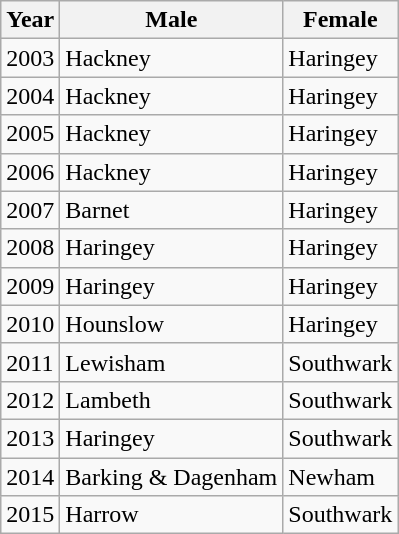<table class="wikitable">
<tr>
<th>Year</th>
<th>Male</th>
<th>Female</th>
</tr>
<tr>
<td>2003</td>
<td>Hackney</td>
<td>Haringey</td>
</tr>
<tr>
<td>2004</td>
<td>Hackney</td>
<td>Haringey</td>
</tr>
<tr>
<td>2005</td>
<td>Hackney</td>
<td>Haringey</td>
</tr>
<tr>
<td>2006</td>
<td>Hackney</td>
<td>Haringey</td>
</tr>
<tr>
<td>2007</td>
<td>Barnet</td>
<td>Haringey</td>
</tr>
<tr>
<td>2008</td>
<td>Haringey</td>
<td>Haringey</td>
</tr>
<tr>
<td>2009</td>
<td>Haringey</td>
<td>Haringey</td>
</tr>
<tr>
<td>2010</td>
<td>Hounslow</td>
<td>Haringey</td>
</tr>
<tr>
<td>2011</td>
<td>Lewisham</td>
<td>Southwark</td>
</tr>
<tr>
<td>2012</td>
<td>Lambeth</td>
<td>Southwark</td>
</tr>
<tr>
<td>2013</td>
<td>Haringey</td>
<td>Southwark</td>
</tr>
<tr>
<td>2014</td>
<td>Barking & Dagenham</td>
<td>Newham</td>
</tr>
<tr>
<td>2015</td>
<td>Harrow</td>
<td>Southwark</td>
</tr>
</table>
